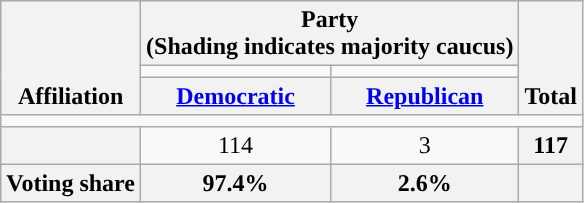<table class=wikitable style="text-align:center">
<tr style="vertical-align:bottom;">
<th rowspan=3>Affiliation</th>
<th colspan=2>Party <div>(Shading indicates majority caucus)</div></th>
<th rowspan=3>Total</th>
</tr>
<tr style="height:5px">
<td style="background-color:"></td>
<td style="background-color:"></td>
</tr>
<tr>
<th><a href='#'>Democratic</a></th>
<th><a href='#'>Republican</a></th>
</tr>
<tr>
<td colspan=5></td>
</tr>
<tr>
<th nowrap style="font-size:80%"></th>
<td>114</td>
<td>3</td>
<th>117</th>
</tr>
<tr>
<th>Voting share</th>
<th>97.4%</th>
<th>2.6%</th>
<th colspan=2></th>
</tr>
</table>
